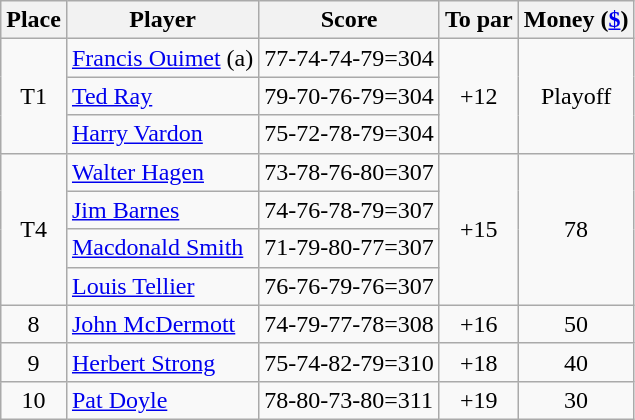<table class="wikitable">
<tr>
<th>Place</th>
<th>Player</th>
<th>Score</th>
<th>To par</th>
<th>Money (<a href='#'>$</a>)</th>
</tr>
<tr>
<td rowspan=3 align=center>T1</td>
<td> <a href='#'>Francis Ouimet</a> (a)</td>
<td>77-74-74-79=304</td>
<td align=center rowspan=3>+12</td>
<td rowspan=3 align=center>Playoff</td>
</tr>
<tr>
<td> <a href='#'>Ted Ray</a></td>
<td>79-70-76-79=304</td>
</tr>
<tr>
<td> <a href='#'>Harry Vardon</a></td>
<td>75-72-78-79=304</td>
</tr>
<tr>
<td align=center rowspan=4>T4</td>
<td> <a href='#'>Walter Hagen</a></td>
<td>73-78-76-80=307</td>
<td align=center rowspan=4>+15</td>
<td align=center rowspan=4>78</td>
</tr>
<tr>
<td> <a href='#'>Jim Barnes</a></td>
<td>74-76-78-79=307</td>
</tr>
<tr>
<td> <a href='#'>Macdonald Smith</a></td>
<td>71-79-80-77=307</td>
</tr>
<tr>
<td> <a href='#'>Louis Tellier</a></td>
<td>76-76-79-76=307</td>
</tr>
<tr>
<td align=center>8</td>
<td> <a href='#'>John McDermott</a></td>
<td>74-79-77-78=308</td>
<td align=center>+16</td>
<td align=center>50</td>
</tr>
<tr>
<td align=center>9</td>
<td> <a href='#'>Herbert Strong</a></td>
<td>75-74-82-79=310</td>
<td align=center>+18</td>
<td align=center>40</td>
</tr>
<tr>
<td align=center>10</td>
<td> <a href='#'>Pat Doyle</a></td>
<td>78-80-73-80=311</td>
<td align=center>+19</td>
<td align=center>30</td>
</tr>
</table>
